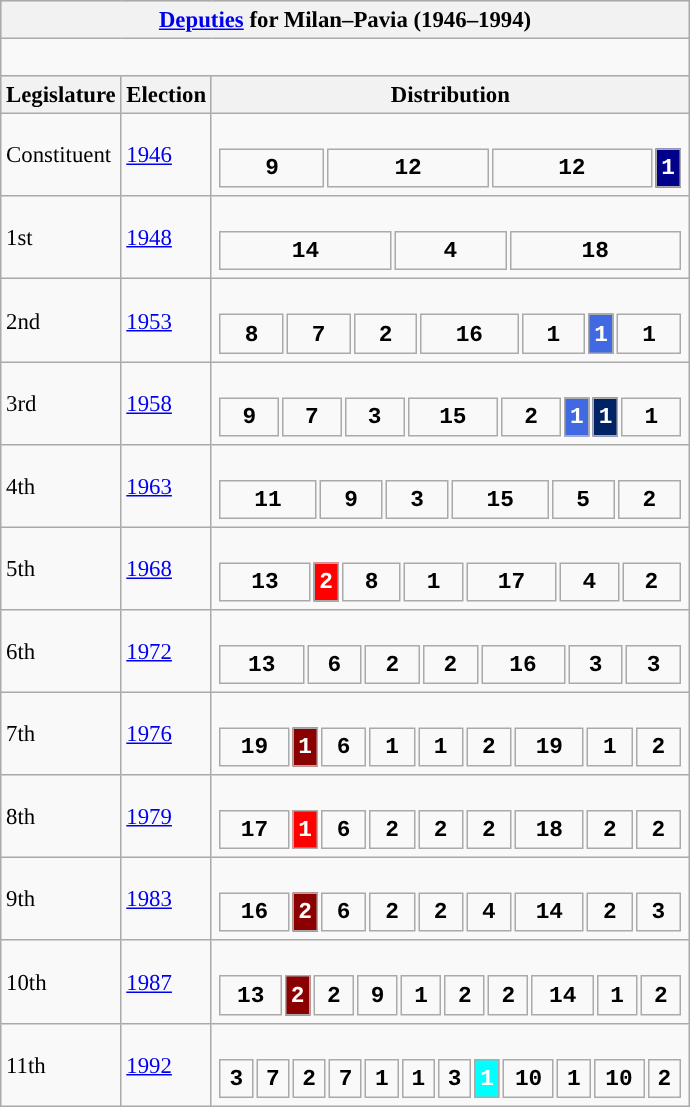<table class="wikitable" style="font-size:95%;">
<tr bgcolor="#CCCCCC">
<th colspan="3"><a href='#'>Deputies</a> for Milan–Pavia (1946–1994)</th>
</tr>
<tr>
<td colspan="3"><br>




















</td>
</tr>
<tr bgcolor="#CCCCCC">
<th>Legislature</th>
<th>Election</th>
<th>Distribution</th>
</tr>
<tr>
<td>Constituent</td>
<td><a href='#'>1946</a></td>
<td><br><table style="width:20.5em; font-size:100%; text-align:center; font-family:Courier New;">
<tr style="font-weight:bold">
<td style="background:">9</td>
<td style="background:">12</td>
<td style="background:">12</td>
<td style="background:#00008B; width:2.94%; color:white;">1</td>
</tr>
</table>
</td>
</tr>
<tr>
<td>1st</td>
<td><a href='#'>1948</a></td>
<td><br><table style="width:20.5em; font-size:100%; text-align:center; font-family:Courier New;">
<tr style="font-weight:bold">
<td style="background:">14</td>
<td style="background:">4</td>
<td style="background:">18</td>
</tr>
</table>
</td>
</tr>
<tr>
<td>2nd</td>
<td><a href='#'>1953</a></td>
<td><br><table style="width:20.5em; font-size:100%; text-align:center; font-family:Courier New;">
<tr style="font-weight:bold">
<td style="background:">8</td>
<td style="background:">7</td>
<td style="background:">2</td>
<td style="background:">16</td>
<td style="background:">1</td>
<td style="background:royalblue; width:2.94%; color:white;">1</td>
<td style="background:">1</td>
</tr>
</table>
</td>
</tr>
<tr>
<td>3rd</td>
<td><a href='#'>1958</a></td>
<td><br><table style="width:20.5em; font-size:100%; text-align:center; font-family:Courier New;">
<tr style="font-weight:bold">
<td style="background:">9</td>
<td style="background:">7</td>
<td style="background:">3</td>
<td style="background:">15</td>
<td style="background:">2</td>
<td style="background:royalblue; width:2.56%; color:white;">1</td>
<td style="background:#002366; width:2.56%; color:white;">1</td>
<td style="background:">1</td>
</tr>
</table>
</td>
</tr>
<tr>
<td>4th</td>
<td><a href='#'>1963</a></td>
<td><br><table style="width:20.5em; font-size:100%; text-align:center; font-family:Courier New;">
<tr style="font-weight:bold">
<td style="background:">11</td>
<td style="background:">9</td>
<td style="background:">3</td>
<td style="background:">15</td>
<td style="background:">5</td>
<td style="background:">2</td>
</tr>
</table>
</td>
</tr>
<tr>
<td>5th</td>
<td><a href='#'>1968</a></td>
<td><br><table style="width:20.5em; font-size:100%; text-align:center; font-family:Courier New;">
<tr style="font-weight:bold">
<td style="background:">13</td>
<td style="background:red; width:4.26%; color:white;">2</td>
<td style="background:">8</td>
<td style="background:">1</td>
<td style="background:">17</td>
<td style="background:">4</td>
<td style="background:">2</td>
</tr>
</table>
</td>
</tr>
<tr>
<td>6th</td>
<td><a href='#'>1972</a></td>
<td><br><table style="width:20.5em; font-size:100%; text-align:center; font-family:Courier New;">
<tr style="font-weight:bold">
<td style="background:">13</td>
<td style="background:">6</td>
<td style="background:">2</td>
<td style="background:">2</td>
<td style="background:">16</td>
<td style="background:">3</td>
<td style="background:">3</td>
</tr>
</table>
</td>
</tr>
<tr>
<td>7th</td>
<td><a href='#'>1976</a></td>
<td><br><table style="width:20.5em; font-size:100%; text-align:center; font-family:Courier New;">
<tr style="font-weight:bold">
<td style="background:">19</td>
<td style="background:darkred; width:1.92%; color:white;">1</td>
<td style="background:">6</td>
<td style="background:">1</td>
<td style="background:">1</td>
<td style="background:">2</td>
<td style="background:">19</td>
<td style="background:">1</td>
<td style="background:">2</td>
</tr>
</table>
</td>
</tr>
<tr>
<td>8th</td>
<td><a href='#'>1979</a></td>
<td><br><table style="width:20.5em; font-size:100%; text-align:center; font-family:Courier New;">
<tr style="font-weight:bold">
<td style="background:">17</td>
<td style="background:red; width:1.92%; color:white;">1</td>
<td style="background:">6</td>
<td style="background:">2</td>
<td style="background:">2</td>
<td style="background:">2</td>
<td style="background:">18</td>
<td style="background:">2</td>
<td style="background:">2</td>
</tr>
</table>
</td>
</tr>
<tr>
<td>9th</td>
<td><a href='#'>1983</a></td>
<td><br><table style="width:20.5em; font-size:100%; text-align:center; font-family:Courier New;">
<tr style="font-weight:bold">
<td style="background:">16</td>
<td style="background:darkred; width:3.92%; color:white;">2</td>
<td style="background:">6</td>
<td style="background:">2</td>
<td style="background:">2</td>
<td style="background:">4</td>
<td style="background:">14</td>
<td style="background:">2</td>
<td style="background:">3</td>
</tr>
</table>
</td>
</tr>
<tr>
<td>10th</td>
<td><a href='#'>1987</a></td>
<td><br><table style="width:20.5em; font-size:100%; text-align:center; font-family:Courier New;">
<tr style="font-weight:bold">
<td style="background:">13</td>
<td style="background:darkred; width:4.17%; color:white;">2</td>
<td style="background:">2</td>
<td style="background:">9</td>
<td style="background:">1</td>
<td style="background:">2</td>
<td style="background:">2</td>
<td style="background:">14</td>
<td style="background:">1</td>
<td style="background:">2</td>
</tr>
</table>
</td>
</tr>
<tr>
<td>11th</td>
<td><a href='#'>1992</a></td>
<td><br><table style="width:20.5em; font-size:100%; text-align:center; font-family:Courier New;">
<tr style="font-weight:bold">
<td style="background:">3</td>
<td style="background:">7</td>
<td style="background:">2</td>
<td style="background:">7</td>
<td style="background:">1</td>
<td style="background:">1</td>
<td style="background:">3</td>
<td style="background:aqua; width:2.08%; color:white;">1</td>
<td style="background:">10</td>
<td style="background:">1</td>
<td style="background:">10</td>
<td style="background:">2</td>
</tr>
</table>
</td>
</tr>
</table>
